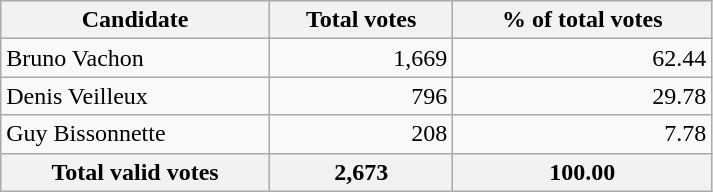<table style="width:475px;" class="wikitable">
<tr bgcolor="#EEEEEE">
<th align="left">Candidate</th>
<th align="right">Total votes</th>
<th align="right">% of total votes</th>
</tr>
<tr>
<td align="left">Bruno Vachon</td>
<td align="right">1,669</td>
<td align="right">62.44</td>
</tr>
<tr>
<td align="left">Denis Veilleux</td>
<td align="right">796</td>
<td align="right">29.78</td>
</tr>
<tr>
<td align="left">Guy Bissonnette</td>
<td align="right">208</td>
<td align="right">7.78</td>
</tr>
<tr bgcolor="#EEEEEE">
<th align="left">Total valid votes</th>
<th align="right">2,673</th>
<th align="right">100.00</th>
</tr>
</table>
